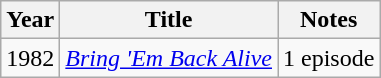<table class="wikitable">
<tr>
<th>Year</th>
<th>Title</th>
<th>Notes</th>
</tr>
<tr>
<td>1982</td>
<td><em><a href='#'>Bring 'Em Back Alive</a></em></td>
<td>1 episode</td>
</tr>
</table>
